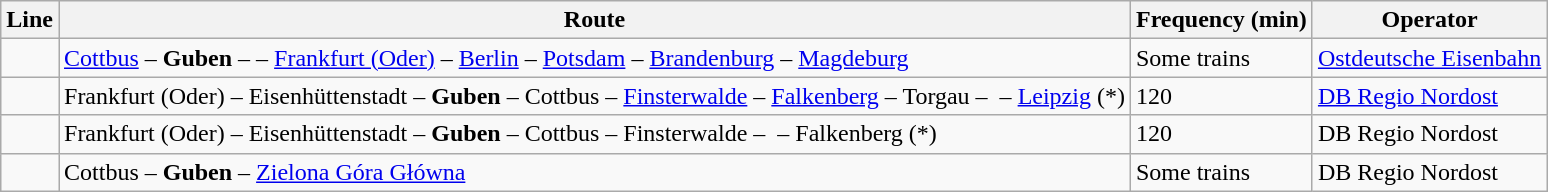<table class="wikitable">
<tr>
<th>Line</th>
<th>Route</th>
<th>Frequency (min)</th>
<th>Operator</th>
</tr>
<tr>
<td align="center"></td>
<td><a href='#'>Cottbus</a> – <strong>Guben</strong> –  – <a href='#'>Frankfurt (Oder)</a> – <a href='#'>Berlin</a> – <a href='#'>Potsdam</a> – <a href='#'>Brandenburg</a> – <a href='#'>Magdeburg</a></td>
<td>Some trains</td>
<td><a href='#'>Ostdeutsche Eisenbahn</a></td>
</tr>
<tr>
<td align="center"></td>
<td>Frankfurt (Oder) – Eisenhüttenstadt – <strong>Guben</strong> – Cottbus – <a href='#'>Finsterwalde</a> – <a href='#'>Falkenberg</a> – Torgau –  – <a href='#'>Leipzig</a> (*)</td>
<td>120</td>
<td><a href='#'>DB Regio Nordost</a></td>
</tr>
<tr>
<td align="center"></td>
<td>Frankfurt (Oder) – Eisenhüttenstadt – <strong>Guben</strong> – Cottbus – Finsterwalde –  – Falkenberg (*)</td>
<td>120</td>
<td>DB Regio Nordost</td>
</tr>
<tr>
<td align="center"></td>
<td>Cottbus – <strong>Guben</strong> – <a href='#'>Zielona Góra Główna</a></td>
<td>Some trains</td>
<td>DB Regio Nordost</td>
</tr>
</table>
